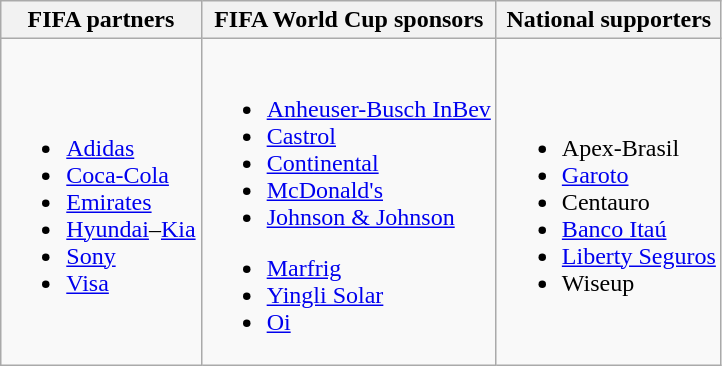<table class="wikitable">
<tr>
<th>FIFA partners</th>
<th>FIFA World Cup sponsors</th>
<th>National supporters</th>
</tr>
<tr>
<td><br><ul><li><a href='#'>Adidas</a></li><li><a href='#'>Coca-Cola</a></li><li><a href='#'>Emirates</a></li><li><a href='#'>Hyundai</a>–<a href='#'>Kia</a></li><li><a href='#'>Sony</a></li><li><a href='#'>Visa</a></li></ul></td>
<td><br>
<ul><li><a href='#'>Anheuser-Busch InBev</a></li><li><a href='#'>Castrol</a></li><li><a href='#'>Continental</a></li><li><a href='#'>McDonald's</a></li><li><a href='#'>Johnson & Johnson</a></li></ul><ul><li><a href='#'>Marfrig</a></li><li><a href='#'>Yingli Solar</a></li><li><a href='#'>Oi</a></li></ul></td>
<td><br><ul><li>Apex-Brasil</li><li><a href='#'>Garoto</a></li><li>Centauro</li><li><a href='#'>Banco Itaú</a></li><li><a href='#'>Liberty Seguros</a></li><li>Wiseup</li></ul></td>
</tr>
</table>
